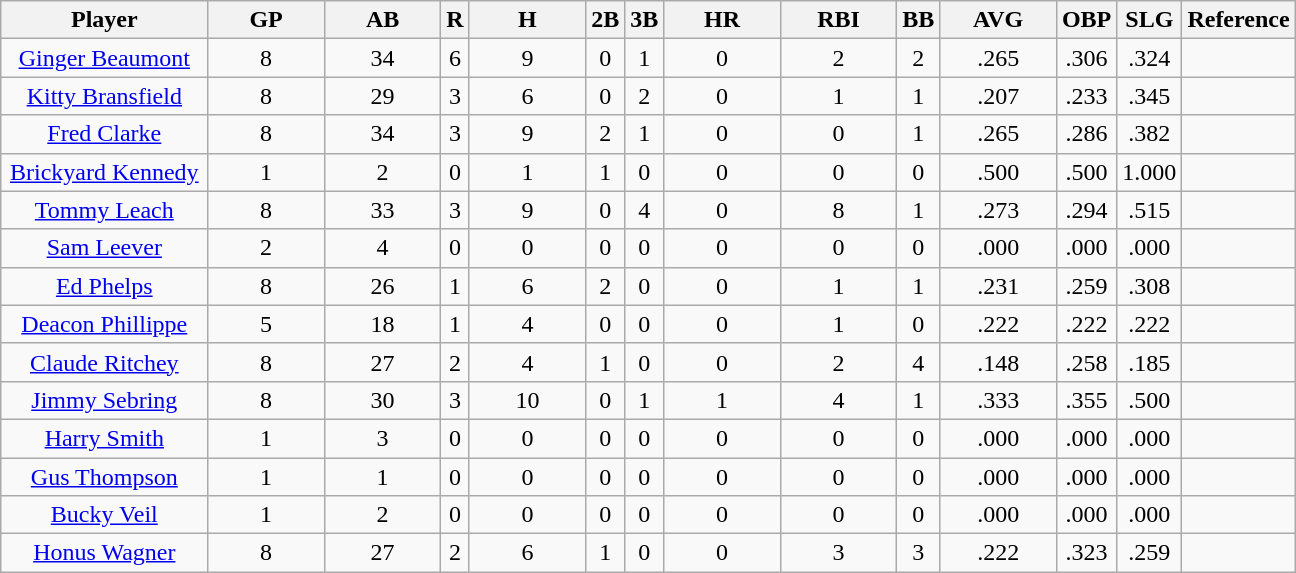<table class="wikitable sortable" style="text-align:center">
<tr>
<th width="16%">Player</th>
<th width="9%">GP</th>
<th width="9%">AB</th>
<th>R</th>
<th width="9%">H</th>
<th>2B</th>
<th>3B</th>
<th width="9%">HR</th>
<th width="9%">RBI</th>
<th>BB</th>
<th width="9%">AVG</th>
<th>OBP</th>
<th>SLG</th>
<th>Reference</th>
</tr>
<tr>
<td><a href='#'>Ginger Beaumont</a></td>
<td>8</td>
<td>34</td>
<td>6</td>
<td>9</td>
<td>0</td>
<td>1</td>
<td>0</td>
<td>2</td>
<td>2</td>
<td>.265</td>
<td>.306</td>
<td>.324</td>
<td></td>
</tr>
<tr>
<td><a href='#'>Kitty Bransfield</a></td>
<td>8</td>
<td>29</td>
<td>3</td>
<td>6</td>
<td>0</td>
<td>2</td>
<td>0</td>
<td>1</td>
<td>1</td>
<td>.207</td>
<td>.233</td>
<td>.345</td>
<td></td>
</tr>
<tr>
<td><a href='#'>Fred Clarke</a></td>
<td>8</td>
<td>34</td>
<td>3</td>
<td>9</td>
<td>2</td>
<td>1</td>
<td>0</td>
<td>0</td>
<td>1</td>
<td>.265</td>
<td>.286</td>
<td>.382</td>
<td></td>
</tr>
<tr>
<td><a href='#'>Brickyard Kennedy</a></td>
<td>1</td>
<td>2</td>
<td>0</td>
<td>1</td>
<td>1</td>
<td>0</td>
<td>0</td>
<td>0</td>
<td>0</td>
<td>.500</td>
<td>.500</td>
<td>1.000</td>
<td></td>
</tr>
<tr>
<td><a href='#'>Tommy Leach</a></td>
<td>8</td>
<td>33</td>
<td>3</td>
<td>9</td>
<td>0</td>
<td>4</td>
<td>0</td>
<td>8</td>
<td>1</td>
<td>.273</td>
<td>.294</td>
<td>.515</td>
<td></td>
</tr>
<tr>
<td><a href='#'>Sam Leever</a></td>
<td>2</td>
<td>4</td>
<td>0</td>
<td>0</td>
<td>0</td>
<td>0</td>
<td>0</td>
<td>0</td>
<td>0</td>
<td>.000</td>
<td>.000</td>
<td>.000</td>
<td></td>
</tr>
<tr>
<td><a href='#'>Ed Phelps</a></td>
<td>8</td>
<td>26</td>
<td>1</td>
<td>6</td>
<td>2</td>
<td>0</td>
<td>0</td>
<td>1</td>
<td>1</td>
<td>.231</td>
<td>.259</td>
<td>.308</td>
<td></td>
</tr>
<tr>
<td><a href='#'>Deacon Phillippe</a></td>
<td>5</td>
<td>18</td>
<td>1</td>
<td>4</td>
<td>0</td>
<td>0</td>
<td>0</td>
<td>1</td>
<td>0</td>
<td>.222</td>
<td>.222</td>
<td>.222</td>
<td></td>
</tr>
<tr>
<td><a href='#'>Claude Ritchey</a></td>
<td>8</td>
<td>27</td>
<td>2</td>
<td>4</td>
<td>1</td>
<td>0</td>
<td>0</td>
<td>2</td>
<td>4</td>
<td>.148</td>
<td>.258</td>
<td>.185</td>
<td></td>
</tr>
<tr>
<td><a href='#'>Jimmy Sebring</a></td>
<td>8</td>
<td>30</td>
<td>3</td>
<td>10</td>
<td>0</td>
<td>1</td>
<td>1</td>
<td>4</td>
<td>1</td>
<td>.333</td>
<td>.355</td>
<td>.500</td>
<td></td>
</tr>
<tr>
<td><a href='#'>Harry Smith</a></td>
<td>1</td>
<td>3</td>
<td>0</td>
<td>0</td>
<td>0</td>
<td>0</td>
<td>0</td>
<td>0</td>
<td>0</td>
<td>.000</td>
<td>.000</td>
<td>.000</td>
<td></td>
</tr>
<tr>
<td><a href='#'>Gus Thompson</a></td>
<td>1</td>
<td>1</td>
<td>0</td>
<td>0</td>
<td>0</td>
<td>0</td>
<td>0</td>
<td>0</td>
<td>0</td>
<td>.000</td>
<td>.000</td>
<td>.000</td>
<td></td>
</tr>
<tr>
<td><a href='#'>Bucky Veil</a></td>
<td>1</td>
<td>2</td>
<td>0</td>
<td>0</td>
<td>0</td>
<td>0</td>
<td>0</td>
<td>0</td>
<td>0</td>
<td>.000</td>
<td>.000</td>
<td>.000</td>
<td></td>
</tr>
<tr>
<td><a href='#'>Honus Wagner</a></td>
<td>8</td>
<td>27</td>
<td>2</td>
<td>6</td>
<td>1</td>
<td>0</td>
<td>0</td>
<td>3</td>
<td>3</td>
<td>.222</td>
<td>.323</td>
<td>.259</td>
<td></td>
</tr>
</table>
